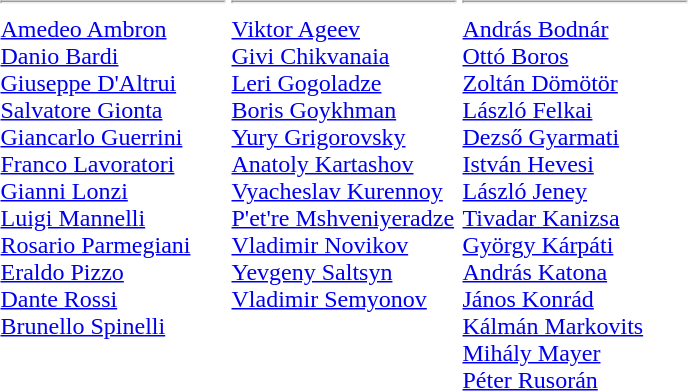<table>
<tr valign=top>
<td width=150> <hr> <a href='#'>Amedeo Ambron</a><br><a href='#'>Danio Bardi</a><br><a href='#'>Giuseppe D'Altrui</a><br><a href='#'>Salvatore Gionta</a><br><a href='#'>Giancarlo Guerrini</a><br><a href='#'>Franco Lavoratori</a><br><a href='#'>Gianni Lonzi</a><br><a href='#'>Luigi Mannelli</a><br><a href='#'>Rosario Parmegiani</a><br><a href='#'>Eraldo Pizzo</a><br><a href='#'>Dante Rossi</a><br><a href='#'>Brunello Spinelli</a></td>
<td width=150> <hr> <a href='#'>Viktor Ageev</a><br><a href='#'>Givi Chikvanaia</a><br><a href='#'>Leri Gogoladze</a><br><a href='#'>Boris Goykhman</a><br><a href='#'>Yury Grigorovsky</a><br><a href='#'>Anatoly Kartashov</a><br><a href='#'>Vyacheslav Kurennoy</a><br><a href='#'>P'et're Mshveniyeradze</a><br><a href='#'>Vladimir Novikov</a><br><a href='#'>Yevgeny Saltsyn</a><br><a href='#'>Vladimir Semyonov</a></td>
<td width=150> <hr> <a href='#'>András Bodnár</a><br><a href='#'>Ottó Boros</a><br><a href='#'>Zoltán Dömötör</a><br><a href='#'>László Felkai</a><br><a href='#'>Dezső Gyarmati</a><br><a href='#'>István Hevesi</a><br><a href='#'>László Jeney</a><br><a href='#'>Tivadar Kanizsa</a><br><a href='#'>György Kárpáti</a><br><a href='#'>András Katona</a><br><a href='#'>János Konrád</a><br><a href='#'>Kálmán Markovits</a><br><a href='#'>Mihály Mayer</a><br><a href='#'>Péter Rusorán</a></td>
</tr>
</table>
